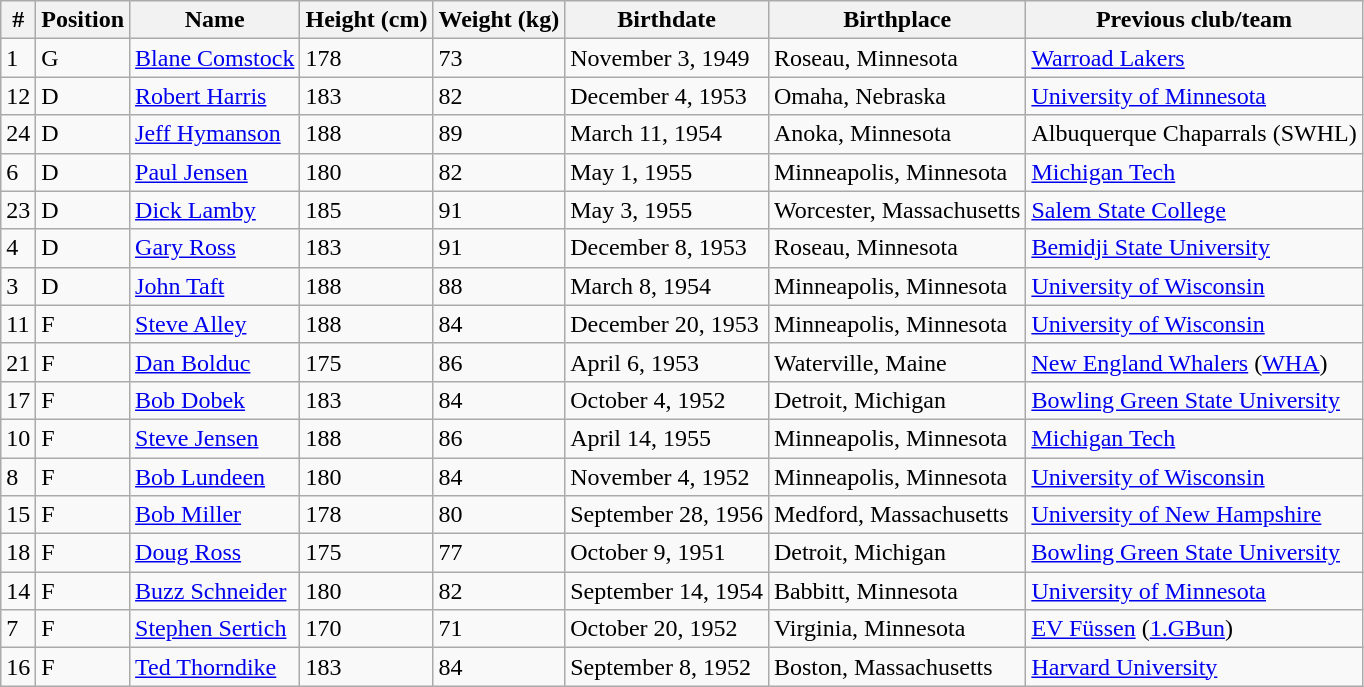<table class="wikitable sortable">
<tr>
<th>#</th>
<th>Position</th>
<th>Name</th>
<th>Height (cm)</th>
<th>Weight (kg)</th>
<th>Birthdate</th>
<th>Birthplace</th>
<th>Previous club/team</th>
</tr>
<tr>
<td>1</td>
<td>G</td>
<td><a href='#'>Blane Comstock</a></td>
<td>178</td>
<td>73</td>
<td>November 3, 1949</td>
<td>Roseau, Minnesota</td>
<td><a href='#'>Warroad Lakers</a></td>
</tr>
<tr>
<td>12</td>
<td>D</td>
<td><a href='#'>Robert Harris</a></td>
<td>183</td>
<td>82</td>
<td>December 4, 1953</td>
<td>Omaha, Nebraska</td>
<td><a href='#'>University of Minnesota</a></td>
</tr>
<tr>
<td>24</td>
<td>D</td>
<td><a href='#'>Jeff Hymanson</a></td>
<td>188</td>
<td>89</td>
<td>March 11, 1954</td>
<td>Anoka, Minnesota</td>
<td>Albuquerque Chaparrals (SWHL)</td>
</tr>
<tr>
<td>6</td>
<td>D</td>
<td><a href='#'>Paul Jensen</a></td>
<td>180</td>
<td>82</td>
<td>May 1, 1955</td>
<td>Minneapolis, Minnesota</td>
<td><a href='#'>Michigan Tech</a></td>
</tr>
<tr>
<td>23</td>
<td>D</td>
<td><a href='#'>Dick Lamby</a></td>
<td>185</td>
<td>91</td>
<td>May 3, 1955</td>
<td>Worcester, Massachusetts</td>
<td><a href='#'>Salem State College</a></td>
</tr>
<tr>
<td>4</td>
<td>D</td>
<td><a href='#'>Gary Ross</a></td>
<td>183</td>
<td>91</td>
<td>December 8, 1953</td>
<td>Roseau, Minnesota</td>
<td><a href='#'>Bemidji State University</a></td>
</tr>
<tr>
<td>3</td>
<td>D</td>
<td><a href='#'>John Taft</a></td>
<td>188</td>
<td>88</td>
<td>March 8, 1954</td>
<td>Minneapolis, Minnesota</td>
<td><a href='#'>University of Wisconsin</a></td>
</tr>
<tr>
<td>11</td>
<td>F</td>
<td><a href='#'>Steve Alley</a></td>
<td>188</td>
<td>84</td>
<td>December 20, 1953</td>
<td>Minneapolis, Minnesota</td>
<td><a href='#'>University of Wisconsin</a></td>
</tr>
<tr>
<td>21</td>
<td>F</td>
<td><a href='#'>Dan Bolduc</a></td>
<td>175</td>
<td>86</td>
<td>April 6, 1953</td>
<td>Waterville, Maine</td>
<td><a href='#'>New England Whalers</a> (<a href='#'>WHA</a>)</td>
</tr>
<tr>
<td>17</td>
<td>F</td>
<td><a href='#'>Bob Dobek</a></td>
<td>183</td>
<td>84</td>
<td>October 4, 1952</td>
<td>Detroit, Michigan</td>
<td><a href='#'>Bowling Green State University</a></td>
</tr>
<tr>
<td>10</td>
<td>F</td>
<td><a href='#'>Steve Jensen</a></td>
<td>188</td>
<td>86</td>
<td>April 14, 1955</td>
<td>Minneapolis, Minnesota</td>
<td><a href='#'>Michigan Tech</a></td>
</tr>
<tr>
<td>8</td>
<td>F</td>
<td><a href='#'>Bob Lundeen</a></td>
<td>180</td>
<td>84</td>
<td>November 4, 1952</td>
<td>Minneapolis, Minnesota</td>
<td><a href='#'>University of Wisconsin</a></td>
</tr>
<tr>
<td>15</td>
<td>F</td>
<td><a href='#'>Bob Miller</a></td>
<td>178</td>
<td>80</td>
<td>September 28, 1956</td>
<td>Medford, Massachusetts</td>
<td><a href='#'>University of New Hampshire</a></td>
</tr>
<tr>
<td>18</td>
<td>F</td>
<td><a href='#'>Doug Ross</a></td>
<td>175</td>
<td>77</td>
<td>October 9, 1951</td>
<td>Detroit, Michigan</td>
<td><a href='#'>Bowling Green State University</a></td>
</tr>
<tr>
<td>14</td>
<td>F</td>
<td><a href='#'>Buzz Schneider</a></td>
<td>180</td>
<td>82</td>
<td>September 14, 1954</td>
<td>Babbitt, Minnesota</td>
<td><a href='#'>University of Minnesota</a></td>
</tr>
<tr>
<td>7</td>
<td>F</td>
<td><a href='#'>Stephen Sertich</a></td>
<td>170</td>
<td>71</td>
<td>October 20, 1952</td>
<td>Virginia, Minnesota</td>
<td><a href='#'>EV Füssen</a> (<a href='#'>1.GBun</a>)</td>
</tr>
<tr>
<td>16</td>
<td>F</td>
<td><a href='#'>Ted Thorndike</a></td>
<td>183</td>
<td>84</td>
<td>September 8, 1952</td>
<td>Boston, Massachusetts</td>
<td><a href='#'>Harvard University</a></td>
</tr>
</table>
